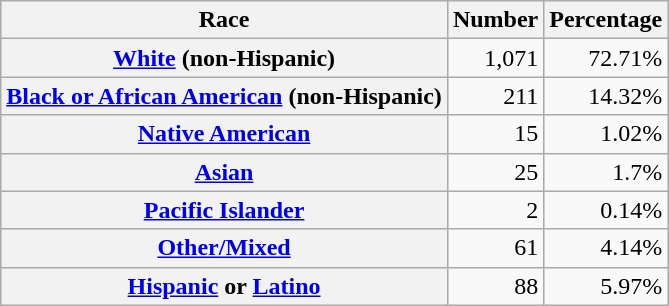<table class="wikitable" style="text-align:right">
<tr>
<th scope="col">Race</th>
<th scope="col">Number</th>
<th scope="col">Percentage</th>
</tr>
<tr>
<th scope="row"><a href='#'>White</a> (non-Hispanic)</th>
<td>1,071</td>
<td>72.71%</td>
</tr>
<tr>
<th scope="row"><a href='#'>Black or African American</a> (non-Hispanic)</th>
<td>211</td>
<td>14.32%</td>
</tr>
<tr>
<th scope="row"><a href='#'>Native American</a></th>
<td>15</td>
<td>1.02%</td>
</tr>
<tr>
<th scope="row"><a href='#'>Asian</a></th>
<td>25</td>
<td>1.7%</td>
</tr>
<tr>
<th scope="row"><a href='#'>Pacific Islander</a></th>
<td>2</td>
<td>0.14%</td>
</tr>
<tr>
<th scope="row"><a href='#'>Other/Mixed</a></th>
<td>61</td>
<td>4.14%</td>
</tr>
<tr>
<th scope="row"><a href='#'>Hispanic</a> or <a href='#'>Latino</a></th>
<td>88</td>
<td>5.97%</td>
</tr>
</table>
